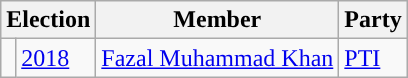<table class="wikitable">
<tr>
<th colspan="2">Election</th>
<th>Member</th>
<th>Party</th>
</tr>
<tr>
<td style="background-color: "></td>
<td><a href='#'>2018</a></td>
<td><a href='#'>Fazal Muhammad Khan</a></td>
<td><a href='#'>PTI</a></td>
</tr>
</table>
